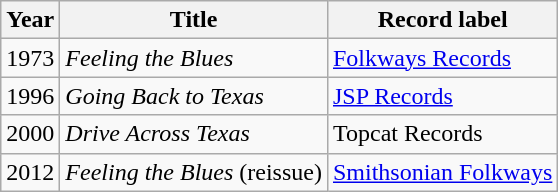<table class="wikitable sortable">
<tr>
<th>Year</th>
<th>Title</th>
<th>Record label</th>
</tr>
<tr>
<td>1973</td>
<td><em>Feeling the Blues</em></td>
<td style="text-align:left;"><a href='#'>Folkways Records</a></td>
</tr>
<tr>
<td>1996</td>
<td><em>Going Back to Texas</em></td>
<td style="text-align:left;"><a href='#'>JSP Records</a></td>
</tr>
<tr>
<td>2000</td>
<td><em>Drive Across Texas</em></td>
<td style="text-align:left;">Topcat Records</td>
</tr>
<tr>
<td>2012</td>
<td><em>Feeling the Blues</em> (reissue)</td>
<td style="text-align:left;"><a href='#'>Smithsonian Folkways</a></td>
</tr>
</table>
